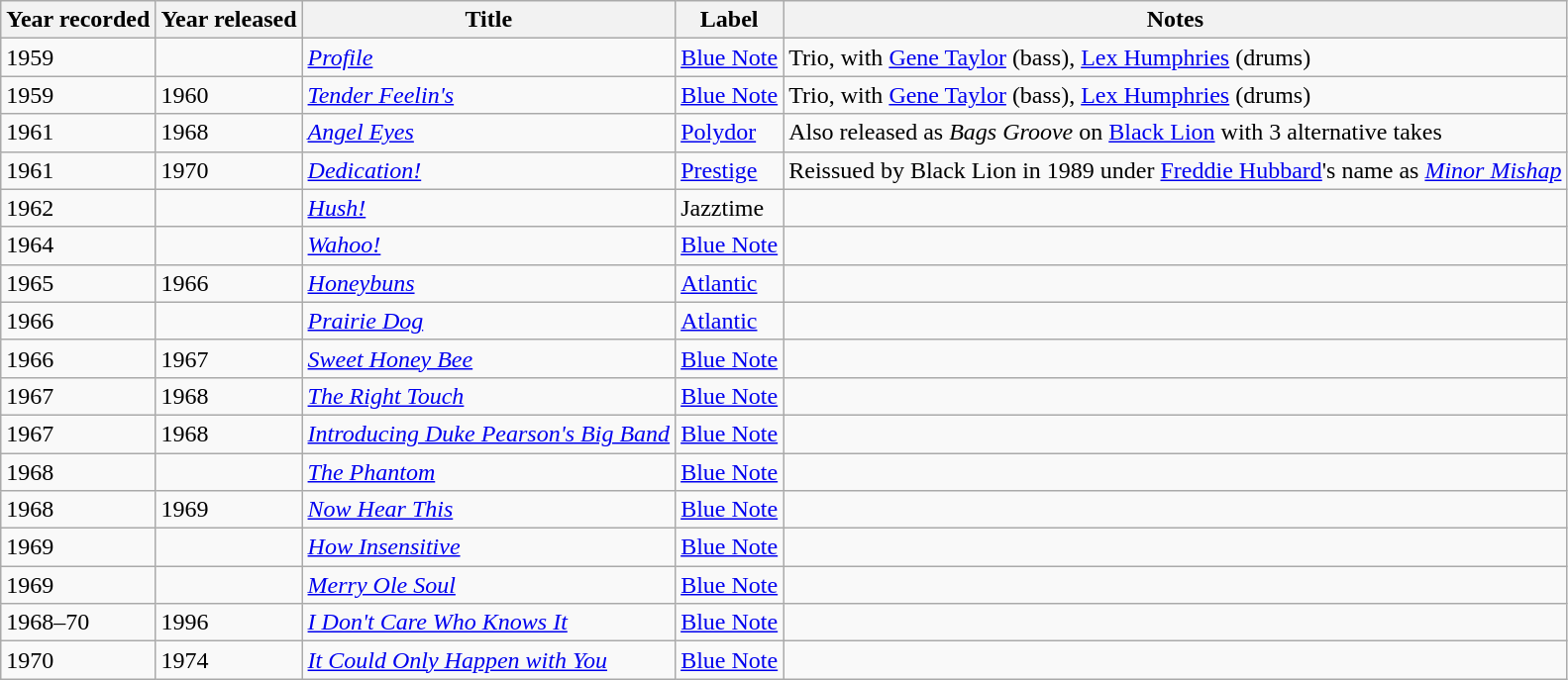<table class="wikitable sortable">
<tr>
<th>Year recorded</th>
<th>Year released</th>
<th>Title</th>
<th>Label</th>
<th>Notes</th>
</tr>
<tr>
<td>1959</td>
<td></td>
<td><em><a href='#'>Profile</a></em></td>
<td><a href='#'>Blue Note</a></td>
<td>Trio, with <a href='#'>Gene Taylor</a> (bass), <a href='#'>Lex Humphries</a> (drums)</td>
</tr>
<tr>
<td>1959</td>
<td>1960</td>
<td><em><a href='#'>Tender Feelin's</a></em></td>
<td><a href='#'>Blue Note</a></td>
<td>Trio, with <a href='#'>Gene Taylor</a> (bass), <a href='#'>Lex Humphries</a> (drums)</td>
</tr>
<tr>
<td>1961</td>
<td>1968</td>
<td><em><a href='#'>Angel Eyes</a></em></td>
<td><a href='#'>Polydor</a></td>
<td>Also released as <em>Bags Groove</em> on <a href='#'>Black Lion</a> with 3 alternative takes</td>
</tr>
<tr>
<td>1961</td>
<td>1970</td>
<td><em><a href='#'>Dedication!</a></em></td>
<td><a href='#'>Prestige</a></td>
<td>Reissued by Black Lion in 1989 under <a href='#'>Freddie Hubbard</a>'s name as <em><a href='#'>Minor Mishap</a></em></td>
</tr>
<tr>
<td>1962</td>
<td></td>
<td><em><a href='#'>Hush!</a></em></td>
<td>Jazztime</td>
<td></td>
</tr>
<tr>
<td>1964</td>
<td></td>
<td><em><a href='#'>Wahoo!</a></em></td>
<td><a href='#'>Blue Note</a></td>
<td></td>
</tr>
<tr>
<td>1965</td>
<td>1966</td>
<td><em><a href='#'>Honeybuns</a></em></td>
<td><a href='#'>Atlantic</a></td>
<td></td>
</tr>
<tr>
<td>1966</td>
<td></td>
<td><em><a href='#'>Prairie Dog</a></em></td>
<td><a href='#'>Atlantic</a></td>
<td></td>
</tr>
<tr>
<td>1966</td>
<td>1967</td>
<td><em><a href='#'>Sweet Honey Bee</a></em></td>
<td><a href='#'>Blue Note</a></td>
<td></td>
</tr>
<tr>
<td>1967</td>
<td>1968</td>
<td><em><a href='#'>The Right Touch</a></em></td>
<td><a href='#'>Blue Note</a></td>
<td></td>
</tr>
<tr>
<td>1967</td>
<td>1968</td>
<td><em><a href='#'>Introducing Duke Pearson's Big Band</a></em></td>
<td><a href='#'>Blue Note</a></td>
<td></td>
</tr>
<tr>
<td>1968</td>
<td></td>
<td><em><a href='#'>The Phantom</a></em></td>
<td><a href='#'>Blue Note</a></td>
<td></td>
</tr>
<tr>
<td>1968</td>
<td>1969</td>
<td><em><a href='#'>Now Hear This</a></em></td>
<td><a href='#'>Blue Note</a></td>
<td></td>
</tr>
<tr>
<td>1969</td>
<td></td>
<td><em><a href='#'>How Insensitive</a></em></td>
<td><a href='#'>Blue Note</a></td>
<td></td>
</tr>
<tr>
<td>1969</td>
<td></td>
<td><em><a href='#'>Merry Ole Soul</a></em></td>
<td><a href='#'>Blue Note</a></td>
<td></td>
</tr>
<tr>
<td>1968–70</td>
<td>1996</td>
<td><em><a href='#'>I Don't Care Who Knows It</a></em></td>
<td><a href='#'>Blue Note</a></td>
<td></td>
</tr>
<tr>
<td>1970</td>
<td>1974</td>
<td><em><a href='#'>It Could Only Happen with You</a></em></td>
<td><a href='#'>Blue Note</a></td>
<td></td>
</tr>
</table>
